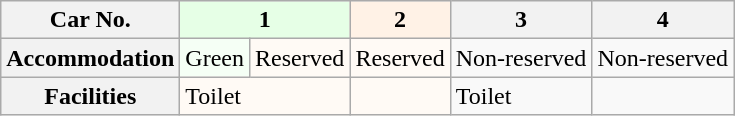<table class="wikitable">
<tr>
<th>Car No.</th>
<th colspan=2 style="background: #E6FFE6">1</th>
<th style="background: #FFF2E6">2</th>
<th>3</th>
<th>4</th>
</tr>
<tr>
<th>Accommodation</th>
<td style="background: #F5FFF5">Green</td>
<td style="background: #FFFAF5">Reserved</td>
<td style="background: #FFFAF5">Reserved</td>
<td>Non-reserved</td>
<td>Non-reserved</td>
</tr>
<tr>
<th>Facilities</th>
<td colspan=2 style="background: #FFFAF5">Toilet</td>
<td style="background: #FFFAF5"> </td>
<td>Toilet</td>
<td> </td>
</tr>
</table>
